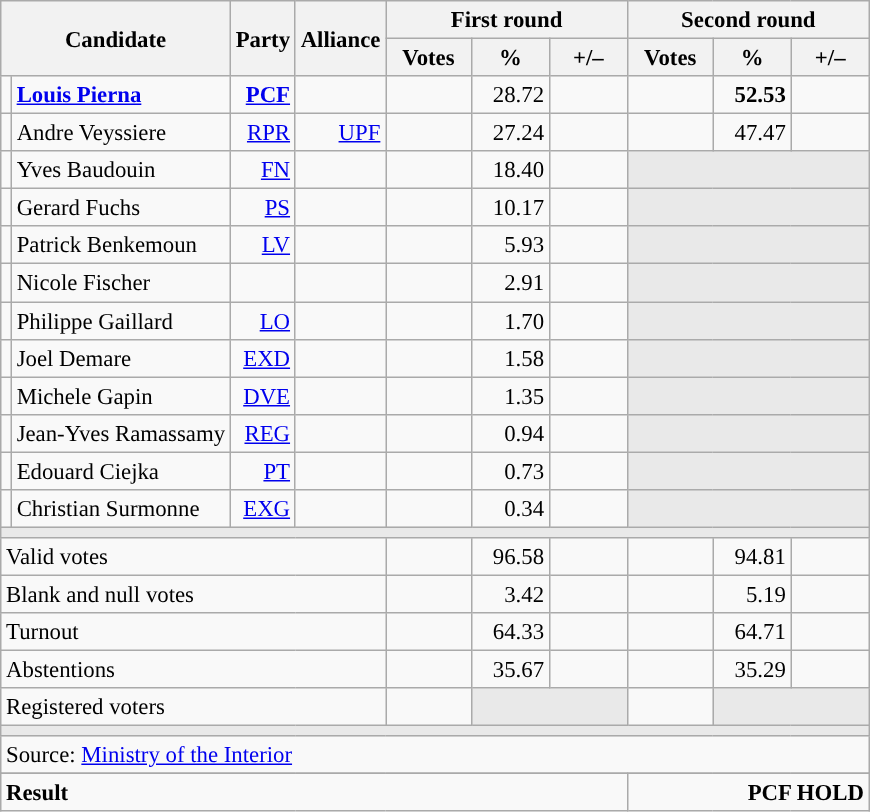<table class="wikitable" style="text-align:right;font-size:95%;">
<tr>
<th rowspan="2" colspan="2">Candidate</th>
<th rowspan="2">Party</th>
<th rowspan="2">Alliance</th>
<th colspan="3">First round</th>
<th colspan="3">Second round</th>
</tr>
<tr>
<th style="width:50px;">Votes</th>
<th style="width:45px;">%</th>
<th style="width:45px;">+/–</th>
<th style="width:50px;">Votes</th>
<th style="width:45px;">%</th>
<th style="width:45px;">+/–</th>
</tr>
<tr>
<td style="color:inherit;background:"></td>
<td style="text-align:left;"><strong><a href='#'>Louis Pierna</a></strong></td>
<td><a href='#'><strong>PCF</strong></a> </td>
<td></td>
<td></td>
<td>28.72</td>
<td></td>
<td><strong></strong></td>
<td><strong>52.53</strong></td>
<td></td>
</tr>
<tr>
<td style="color:inherit;background:"></td>
<td style="text-align:left;">Andre Veyssiere</td>
<td><a href='#'>RPR</a> </td>
<td><a href='#'>UPF</a> </td>
<td></td>
<td>27.24</td>
<td></td>
<td></td>
<td>47.47</td>
<td></td>
</tr>
<tr>
<td style="color:inherit;background:"></td>
<td style="text-align:left;">Yves Baudouin</td>
<td><a href='#'>FN</a></td>
<td></td>
<td></td>
<td>18.40</td>
<td></td>
<td colspan="3" style="background:#E9E9E9;"></td>
</tr>
<tr>
<td style="color:inherit;background:"></td>
<td style="text-align:left;">Gerard Fuchs</td>
<td><a href='#'>PS</a></td>
<td></td>
<td></td>
<td>10.17</td>
<td></td>
<td colspan="3" style="background:#E9E9E9;"></td>
</tr>
<tr>
<td style="color:inherit;background:"></td>
<td style="text-align:left;">Patrick Benkemoun</td>
<td><a href='#'>LV</a></td>
<td></td>
<td></td>
<td>5.93</td>
<td></td>
<td colspan="3" style="background:#E9E9E9;"></td>
</tr>
<tr>
<td style="color:inherit;background:"></td>
<td style="text-align:left;">Nicole Fischer</td>
<td></td>
<td></td>
<td></td>
<td>2.91</td>
<td></td>
<td colspan="3" style="background:#E9E9E9;"></td>
</tr>
<tr>
<td style="color:inherit;background:"></td>
<td style="text-align:left;">Philippe Gaillard</td>
<td><a href='#'>LO</a></td>
<td></td>
<td></td>
<td>1.70</td>
<td></td>
<td colspan="3" style="background:#E9E9E9;"></td>
</tr>
<tr>
<td style="color:inherit;background:"></td>
<td style="text-align:left;">Joel Demare</td>
<td><a href='#'>EXD</a></td>
<td></td>
<td></td>
<td>1.58</td>
<td></td>
<td colspan="3" style="background:#E9E9E9;"></td>
</tr>
<tr>
<td style="color:inherit;background:"></td>
<td style="text-align:left;">Michele Gapin</td>
<td><a href='#'>DVE</a></td>
<td></td>
<td></td>
<td>1.35</td>
<td></td>
<td colspan="3" style="background:#E9E9E9;"></td>
</tr>
<tr>
<td style="color:inherit;background:"></td>
<td style="text-align:left;">Jean-Yves Ramassamy</td>
<td><a href='#'>REG</a></td>
<td></td>
<td></td>
<td>0.94</td>
<td></td>
<td colspan="3" style="background:#E9E9E9;"></td>
</tr>
<tr>
<td style="color:inherit;background:"></td>
<td style="text-align:left;">Edouard Ciejka</td>
<td><a href='#'>PT</a></td>
<td></td>
<td></td>
<td>0.73</td>
<td></td>
<td colspan="3" style="background:#E9E9E9;"></td>
</tr>
<tr>
<td style="color:inherit;background:"></td>
<td style="text-align:left;">Christian Surmonne</td>
<td><a href='#'>EXG</a></td>
<td></td>
<td></td>
<td>0.34</td>
<td></td>
<td colspan="3" style="background:#E9E9E9;"></td>
</tr>
<tr>
<td colspan="10" style="background:#E9E9E9;"></td>
</tr>
<tr>
<td colspan="4" style="text-align:left;">Valid votes</td>
<td></td>
<td>96.58</td>
<td></td>
<td></td>
<td>94.81</td>
<td></td>
</tr>
<tr>
<td colspan="4" style="text-align:left;">Blank and null votes</td>
<td></td>
<td>3.42</td>
<td></td>
<td></td>
<td>5.19</td>
<td></td>
</tr>
<tr>
<td colspan="4" style="text-align:left;">Turnout</td>
<td></td>
<td>64.33</td>
<td></td>
<td></td>
<td>64.71</td>
<td></td>
</tr>
<tr>
<td colspan="4" style="text-align:left;">Abstentions</td>
<td></td>
<td>35.67</td>
<td></td>
<td></td>
<td>35.29</td>
<td></td>
</tr>
<tr>
<td colspan="4" style="text-align:left;">Registered voters</td>
<td></td>
<td colspan="2" style="background:#E9E9E9;"></td>
<td></td>
<td colspan="2" style="background:#E9E9E9;"></td>
</tr>
<tr>
<td colspan="10" style="background:#E9E9E9;"></td>
</tr>
<tr>
<td colspan="10" style="text-align:left;">Source: <a href='#'>Ministry of the Interior</a></td>
</tr>
<tr>
</tr>
<tr style="font-weight:bold">
<td colspan="7" style="text-align:left;">Result</td>
<td colspan="7" style="background-color:">PCF HOLD</td>
</tr>
</table>
